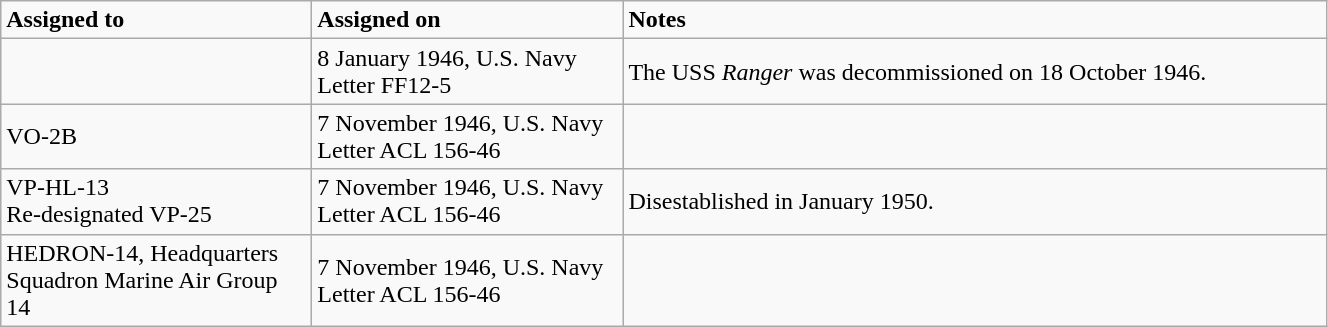<table class="wikitable" style="width: 70%;">
<tr>
<td style="width: 200px;"><strong>Assigned to</strong></td>
<td style="width: 200px;"><strong>Assigned on</strong></td>
<td><strong>Notes</strong></td>
</tr>
<tr>
<td></td>
<td>8 January 1946, U.S. Navy Letter FF12-5</td>
<td>The USS <em>Ranger</em> was decommissioned on 18 October 1946.</td>
</tr>
<tr>
<td>VO-2B</td>
<td>7 November 1946, U.S. Navy Letter ACL 156-46</td>
<td></td>
</tr>
<tr>
<td>VP-HL-13<br>Re-designated VP-25</td>
<td>7 November 1946, U.S. Navy Letter ACL 156-46</td>
<td>Disestablished in January 1950.</td>
</tr>
<tr>
<td>HEDRON-14, Headquarters Squadron Marine Air Group 14</td>
<td>7 November 1946, U.S. Navy Letter ACL 156-46</td>
<td></td>
</tr>
</table>
